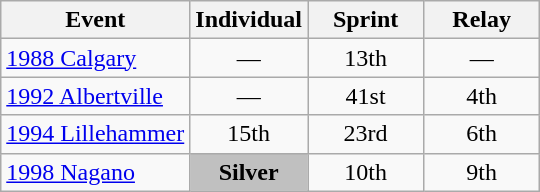<table class="wikitable" style="text-align: center;">
<tr ">
<th>Event</th>
<th style="width:70px;">Individual</th>
<th style="width:70px;">Sprint</th>
<th style="width:70px;">Relay</th>
</tr>
<tr>
<td align=left> <a href='#'>1988 Calgary</a></td>
<td>—</td>
<td>13th</td>
<td>—</td>
</tr>
<tr>
<td align=left> <a href='#'>1992 Albertville</a></td>
<td>—</td>
<td>41st</td>
<td>4th</td>
</tr>
<tr>
<td align=left> <a href='#'>1994 Lillehammer</a></td>
<td>15th</td>
<td>23rd</td>
<td>6th</td>
</tr>
<tr>
<td align=left> <a href='#'>1998 Nagano</a></td>
<td style="background:silver;"><strong>Silver</strong></td>
<td>10th</td>
<td>9th</td>
</tr>
</table>
